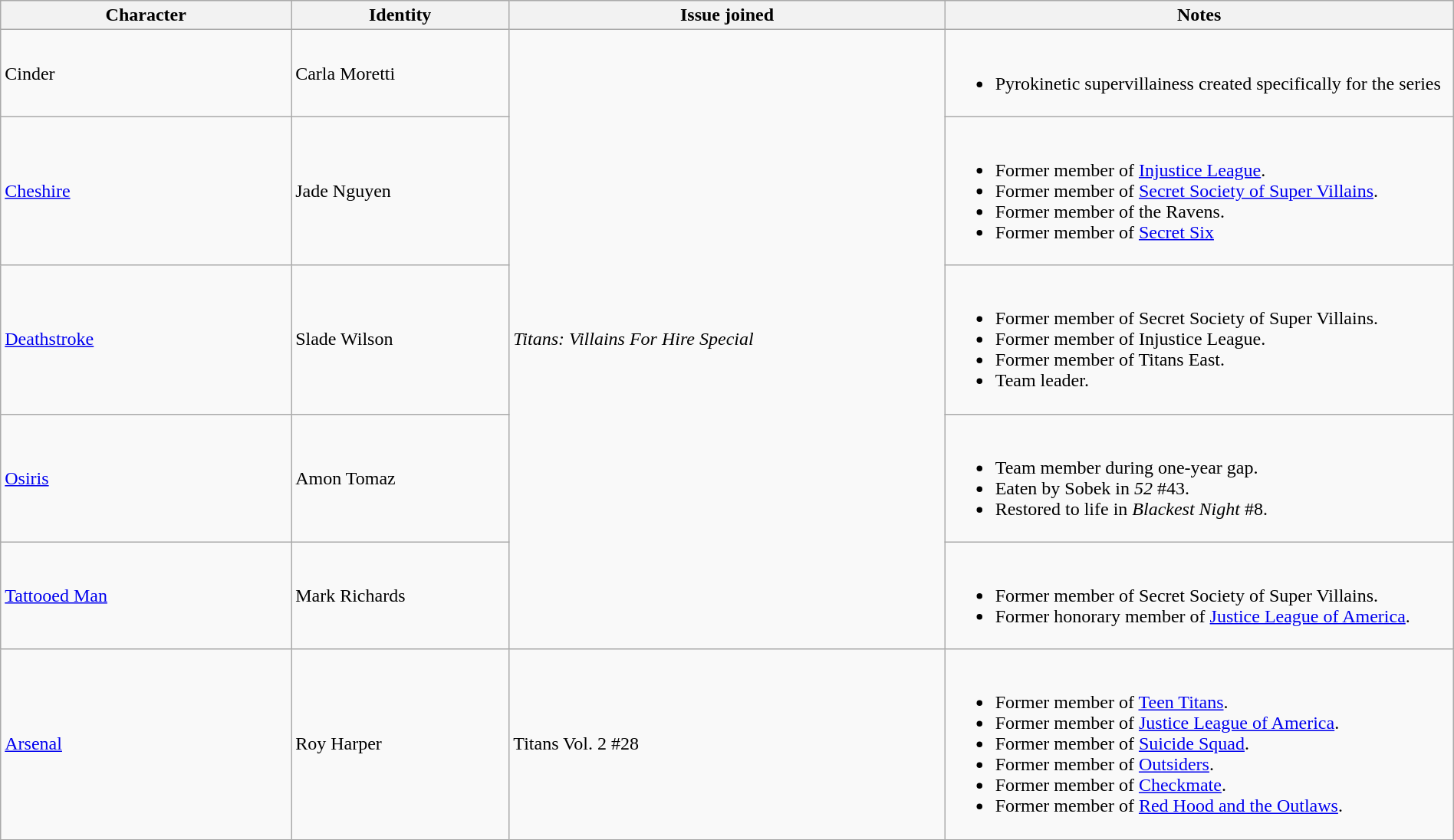<table class="wikitable" width=100%>
<tr>
<th width=20%>Character</th>
<th width=15%>Identity</th>
<th width=30%>Issue joined</th>
<th width=35%>Notes</th>
</tr>
<tr>
<td valign="center">Cinder</td>
<td valign="center">Carla Moretti</td>
<td rowspan="5"><em>Titans: Villains For Hire Special</em></td>
<td><br><ul><li>Pyrokinetic supervillainess created specifically for the series</li></ul></td>
</tr>
<tr>
<td valign="center"><a href='#'>Cheshire</a></td>
<td valign="center">Jade Nguyen</td>
<td valign="center"><br><ul><li>Former member of <a href='#'>Injustice League</a>.</li><li>Former member of <a href='#'>Secret Society of Super Villains</a>.</li><li>Former member of the Ravens.</li><li>Former member of <a href='#'>Secret Six</a></li></ul></td>
</tr>
<tr>
<td valign="center"><a href='#'>Deathstroke</a></td>
<td valign="center">Slade Wilson</td>
<td valign="center"><br><ul><li>Former member of Secret Society of Super Villains.</li><li>Former member of Injustice League.</li><li>Former member of Titans East.</li><li>Team leader.</li></ul></td>
</tr>
<tr>
<td valign="center"><a href='#'>Osiris</a></td>
<td valign="center">Amon Tomaz</td>
<td valign="center"><br><ul><li>Team member during one-year gap.</li><li>Eaten by Sobek in <em>52</em> #43.</li><li>Restored to life in <em>Blackest Night</em> #8.</li></ul></td>
</tr>
<tr>
<td valign="center"><a href='#'>Tattooed Man</a></td>
<td valign="center">Mark Richards</td>
<td valign="center"><br><ul><li>Former member of Secret Society of Super Villains.</li><li>Former honorary member of <a href='#'>Justice League of America</a>.</li></ul></td>
</tr>
<tr>
<td valign="center"><a href='#'>Arsenal</a></td>
<td valign="center">Roy Harper</td>
<td valign="center">Titans Vol. 2 #28</td>
<td><br><ul><li>Former member of <a href='#'>Teen Titans</a>.</li><li>Former member of <a href='#'>Justice League of America</a>.</li><li>Former member of <a href='#'>Suicide Squad</a>.</li><li>Former member of <a href='#'>Outsiders</a>.</li><li>Former member of <a href='#'>Checkmate</a>.</li><li>Former member of <a href='#'>Red Hood and the Outlaws</a>.</li></ul></td>
</tr>
</table>
